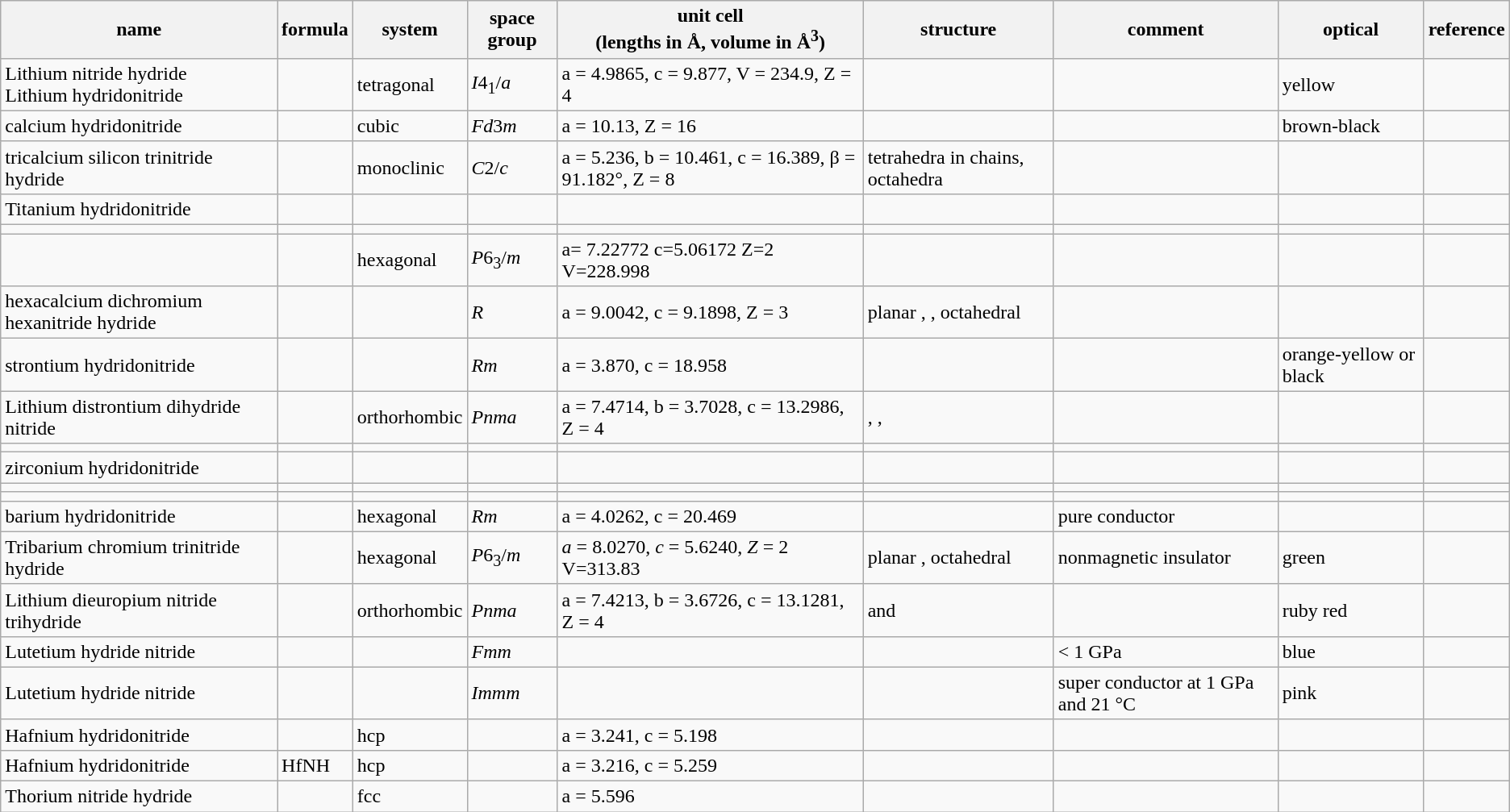<table class="wikitable">
<tr>
<th>name</th>
<th>formula</th>
<th>system</th>
<th>space group</th>
<th>unit cell<br>(lengths in Å, volume in Å<sup>3</sup>)</th>
<th>structure</th>
<th>comment</th>
<th>optical</th>
<th>reference</th>
</tr>
<tr>
<td>Lithium nitride hydride<br>Lithium hydridonitride</td>
<td></td>
<td>tetragonal</td>
<td><em>I</em>4<sub>1</sub>/<em>a</em></td>
<td>a = 4.9865, c = 9.877, V = 234.9, Z = 4</td>
<td></td>
<td></td>
<td>yellow</td>
<td></td>
</tr>
<tr>
<td>calcium hydridonitride</td>
<td></td>
<td>cubic</td>
<td><em>Fd</em>3<em>m</em></td>
<td>a = 10.13, Z = 16</td>
<td></td>
<td></td>
<td>brown-black</td>
<td></td>
</tr>
<tr>
<td>tricalcium silicon trinitride hydride</td>
<td></td>
<td>monoclinic</td>
<td><em>C</em>2/<em>c</em></td>
<td>a = 5.236, b = 10.461, c = 16.389, β = 91.182°, Z = 8</td>
<td> tetrahedra in chains,  octahedra</td>
<td></td>
<td></td>
<td></td>
</tr>
<tr>
<td>Titanium hydridonitride</td>
<td></td>
<td></td>
<td></td>
<td></td>
<td></td>
<td></td>
<td></td>
<td></td>
</tr>
<tr>
<td></td>
<td></td>
<td></td>
<td></td>
<td></td>
<td></td>
<td></td>
<td></td>
<td></td>
</tr>
<tr>
<td></td>
<td></td>
<td>hexagonal</td>
<td><em>P</em>6<sub>3</sub>/<em>m</em></td>
<td>a= 7.22772 c=5.06172 Z=2 V=228.998</td>
<td></td>
<td></td>
<td></td>
<td></td>
</tr>
<tr>
<td>hexacalcium dichromium hexanitride hydride</td>
<td></td>
<td></td>
<td><em>R</em></td>
<td>a = 9.0042, c = 9.1898, Z = 3</td>
<td>planar , , octahedral </td>
<td></td>
<td></td>
<td></td>
</tr>
<tr>
<td>strontium hydridonitride</td>
<td></td>
<td></td>
<td><em>R</em><em>m</em></td>
<td>a = 3.870, c = 18.958</td>
<td></td>
<td></td>
<td>orange-yellow or black</td>
<td></td>
</tr>
<tr>
<td>Lithium distrontium dihydride nitride</td>
<td></td>
<td>orthorhombic</td>
<td><em>Pnma</em></td>
<td>a = 7.4714, b = 3.7028, c = 13.2986, Z = 4</td>
<td>, , </td>
<td></td>
<td></td>
<td></td>
</tr>
<tr>
<td></td>
<td></td>
<td></td>
<td></td>
<td></td>
<td></td>
<td></td>
<td></td>
<td></td>
</tr>
<tr>
<td>zirconium hydridonitride</td>
<td></td>
<td></td>
<td></td>
<td></td>
<td></td>
<td></td>
<td></td>
<td></td>
</tr>
<tr>
<td></td>
<td></td>
<td></td>
<td></td>
<td></td>
<td></td>
<td></td>
<td></td>
<td></td>
</tr>
<tr>
<td></td>
<td></td>
<td></td>
<td></td>
<td></td>
<td></td>
<td></td>
<td></td>
<td></td>
</tr>
<tr>
<td>barium hydridonitride</td>
<td></td>
<td>hexagonal</td>
<td><em>R</em><em>m</em></td>
<td>a = 4.0262, c = 20.469</td>
<td></td>
<td>pure  conductor</td>
<td></td>
<td></td>
</tr>
<tr>
<td>Tribarium chromium trinitride hydride</td>
<td></td>
<td>hexagonal</td>
<td><em>P</em>6<sub>3</sub>/<em>m</em></td>
<td><em>a</em> = 8.0270, <em>c</em> = 5.6240, <em>Z</em> = 2 V=313.83</td>
<td>planar , octahedral </td>
<td>nonmagnetic insulator</td>
<td>green</td>
<td></td>
</tr>
<tr>
<td>Lithium dieuropium nitride trihydride</td>
<td></td>
<td>orthorhombic</td>
<td><em>Pnma</em></td>
<td>a = 7.4213, b = 3.6726, c = 13.1281, Z = 4</td>
<td> and </td>
<td></td>
<td>ruby red</td>
<td></td>
</tr>
<tr>
<td>Lutetium hydride nitride</td>
<td></td>
<td></td>
<td><em>Fm</em><em>m</em></td>
<td></td>
<td></td>
<td>< 1 GPa</td>
<td>blue</td>
<td></td>
</tr>
<tr>
<td>Lutetium hydride nitride</td>
<td></td>
<td></td>
<td><em>Immm</em></td>
<td></td>
<td></td>
<td>super conductor at 1 GPa and 21 °C</td>
<td>pink</td>
<td></td>
</tr>
<tr>
<td>Hafnium hydridonitride</td>
<td></td>
<td>hcp</td>
<td></td>
<td>a = 3.241, c = 5.198</td>
<td></td>
<td></td>
<td></td>
<td></td>
</tr>
<tr>
<td>Hafnium hydridonitride</td>
<td>HfNH</td>
<td>hcp</td>
<td></td>
<td>a = 3.216, c = 5.259</td>
<td></td>
<td></td>
<td></td>
<td></td>
</tr>
<tr>
<td>Thorium nitride hydride</td>
<td></td>
<td>fcc</td>
<td></td>
<td>a = 5.596</td>
<td></td>
<td></td>
<td></td>
<td></td>
</tr>
</table>
